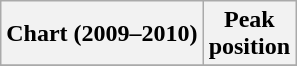<table class="wikitable plainrowheaders" style="text-align:center">
<tr>
<th scope="col">Chart (2009–2010)</th>
<th scope="col">Peak<br> position</th>
</tr>
<tr>
</tr>
</table>
